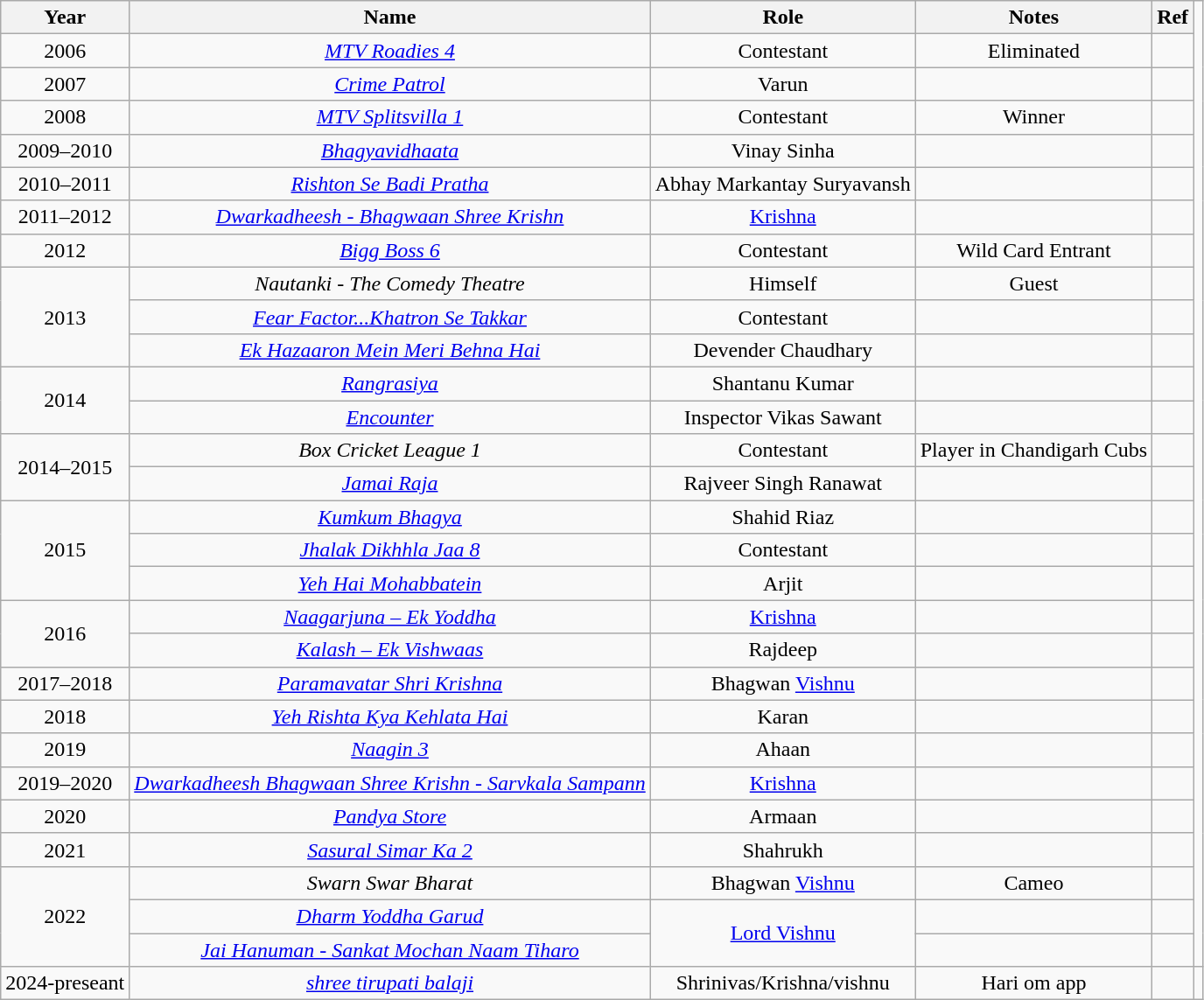<table class="wikitable" style="text-align:center;">
<tr>
<th>Year</th>
<th>Name</th>
<th>Role</th>
<th>Notes</th>
<th>Ref</th>
</tr>
<tr>
<td>2006</td>
<td><em><a href='#'>MTV Roadies 4</a></em></td>
<td>Contestant</td>
<td>Eliminated</td>
<td style="text-align:center;"></td>
</tr>
<tr>
<td>2007</td>
<td><em><a href='#'>Crime Patrol</a></em></td>
<td>Varun</td>
<td></td>
<td style="text-align:center;"></td>
</tr>
<tr>
<td>2008</td>
<td><em><a href='#'>MTV Splitsvilla 1</a></em></td>
<td>Contestant</td>
<td>Winner</td>
<td style="text-align:center;"></td>
</tr>
<tr>
<td>2009–2010</td>
<td><em><a href='#'>Bhagyavidhaata</a></em></td>
<td>Vinay Sinha</td>
<td></td>
<td style="text-align:center;"></td>
</tr>
<tr>
<td>2010–2011</td>
<td><em><a href='#'>Rishton Se Badi Pratha</a></em></td>
<td>Abhay Markantay Suryavansh</td>
<td></td>
<td style="text-align:center;"></td>
</tr>
<tr>
<td>2011–2012</td>
<td><em><a href='#'>Dwarkadheesh - Bhagwaan Shree Krishn</a></em></td>
<td><a href='#'>Krishna</a></td>
<td></td>
<td style="text-align:center;"></td>
</tr>
<tr>
<td>2012</td>
<td><em><a href='#'>Bigg Boss 6</a></em></td>
<td>Contestant</td>
<td>Wild Card Entrant</td>
<td style="text-align:center;"></td>
</tr>
<tr>
<td rowspan="3">2013</td>
<td><em>Nautanki - The Comedy Theatre</em></td>
<td>Himself</td>
<td>Guest</td>
<td style="text-align:center;"></td>
</tr>
<tr>
<td><em><a href='#'>Fear Factor...Khatron Se Takkar</a></em></td>
<td>Contestant</td>
<td></td>
<td></td>
</tr>
<tr>
<td><em><a href='#'>Ek Hazaaron Mein Meri Behna Hai</a></em></td>
<td>Devender Chaudhary</td>
<td></td>
<td></td>
</tr>
<tr>
<td rowspan="2">2014</td>
<td><em><a href='#'>Rangrasiya</a></em></td>
<td>Shantanu Kumar</td>
<td></td>
<td style="text-align:center;"></td>
</tr>
<tr>
<td><em><a href='#'>Encounter</a></em></td>
<td>Inspector Vikas Sawant</td>
<td></td>
<td style="text-align:center;"></td>
</tr>
<tr>
<td rowspan="2">2014–2015</td>
<td><em>Box Cricket League 1</em></td>
<td>Contestant</td>
<td>Player in Chandigarh Cubs</td>
<td></td>
</tr>
<tr>
<td><em><a href='#'>Jamai Raja</a></em></td>
<td>Rajveer Singh Ranawat</td>
<td></td>
<td style="text-align:center;"></td>
</tr>
<tr>
<td rowspan="3">2015</td>
<td><em><a href='#'>Kumkum Bhagya</a></em></td>
<td>Shahid Riaz</td>
<td></td>
<td></td>
</tr>
<tr>
<td><em><a href='#'>Jhalak Dikhhla Jaa 8</a></em></td>
<td>Contestant</td>
<td></td>
<td></td>
</tr>
<tr>
<td><em><a href='#'>Yeh Hai Mohabbatein</a></em></td>
<td>Arjit</td>
<td></td>
<td></td>
</tr>
<tr>
<td rowspan="2">2016</td>
<td><em><a href='#'>Naagarjuna – Ek Yoddha</a></em></td>
<td><a href='#'>Krishna</a></td>
<td></td>
<td style="text-align:center;"></td>
</tr>
<tr>
<td><em><a href='#'>Kalash – Ek Vishwaas</a></em></td>
<td>Rajdeep</td>
<td></td>
<td></td>
</tr>
<tr>
<td>2017–2018</td>
<td><em><a href='#'>Paramavatar Shri Krishna</a></em></td>
<td>Bhagwan <a href='#'>Vishnu</a></td>
<td></td>
<td style="text-align:center;"></td>
</tr>
<tr>
<td>2018</td>
<td><em><a href='#'>Yeh Rishta Kya Kehlata Hai</a></em></td>
<td>Karan</td>
<td></td>
<td></td>
</tr>
<tr>
<td>2019</td>
<td><em><a href='#'>Naagin 3</a></em></td>
<td>Ahaan</td>
<td></td>
<td></td>
</tr>
<tr>
<td>2019–2020</td>
<td><em><a href='#'>Dwarkadheesh Bhagwaan Shree Krishn - Sarvkala Sampann</a></em></td>
<td><a href='#'>Krishna</a></td>
<td></td>
<td></td>
</tr>
<tr>
<td>2020</td>
<td><em><a href='#'>Pandya Store</a></em></td>
<td>Armaan</td>
<td></td>
<td></td>
</tr>
<tr>
<td>2021</td>
<td><em><a href='#'>Sasural Simar Ka 2</a></em></td>
<td>Shahrukh</td>
<td></td>
<td></td>
</tr>
<tr>
<td rowspan="3">2022</td>
<td><em>Swarn Swar Bharat</em></td>
<td>Bhagwan <a href='#'>Vishnu</a></td>
<td>Cameo</td>
<td style="text-align:center;"></td>
</tr>
<tr>
<td><em><a href='#'>Dharm Yoddha Garud</a></em></td>
<td rowspan="2"><a href='#'>Lord Vishnu</a></td>
<td></td>
<td style="text-align:center;"></td>
</tr>
<tr>
<td><em><a href='#'>Jai Hanuman - Sankat Mochan Naam Tiharo</a></em></td>
<td></td>
<td></td>
</tr>
<tr>
<td>2024-preseant</td>
<td><em><a href='#'>shree tirupati balaji</a></em></td>
<td>Shrinivas/Krishna/vishnu</td>
<td>Hari om app</td>
<td></td>
<td></td>
</tr>
</table>
